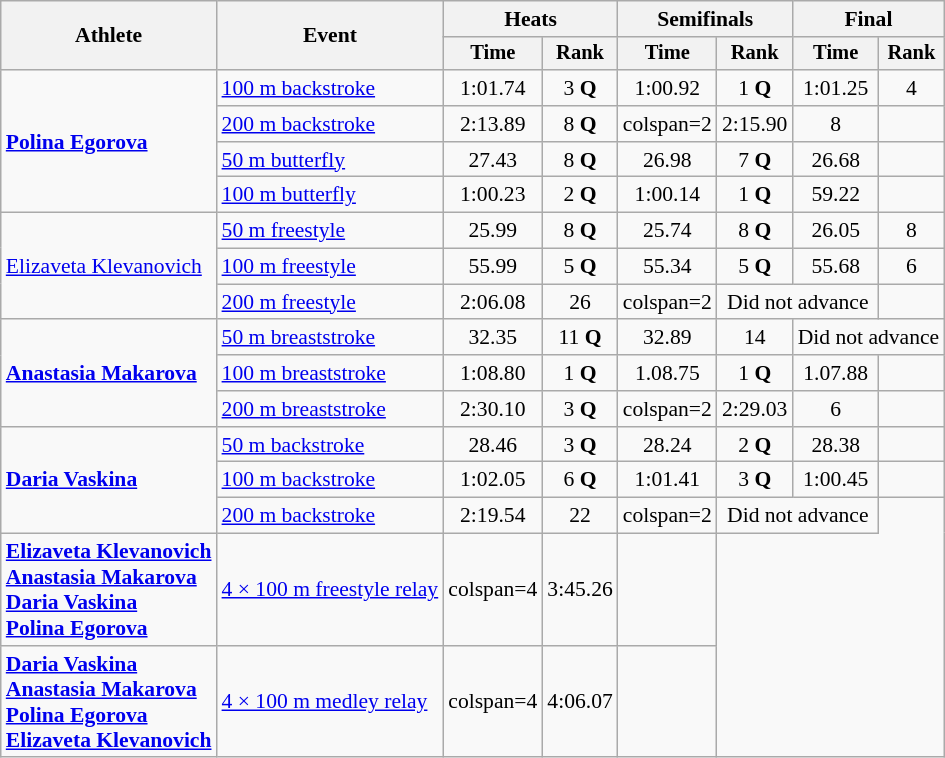<table class=wikitable style="text-align:center;font-size:90%">
<tr>
<th rowspan=2>Athlete</th>
<th rowspan=2>Event</th>
<th colspan=2>Heats</th>
<th colspan=2>Semifinals</th>
<th colspan=2>Final</th>
</tr>
<tr style="font-size:95%">
<th>Time</th>
<th>Rank</th>
<th>Time</th>
<th>Rank</th>
<th>Time</th>
<th>Rank</th>
</tr>
<tr>
<td rowspan=4 align=left><strong><a href='#'>Polina Egorova</a></strong></td>
<td align=left><a href='#'>100 m backstroke</a></td>
<td>1:01.74</td>
<td>3 <strong>Q</strong></td>
<td>1:00.92</td>
<td>1 <strong>Q</strong></td>
<td>1:01.25</td>
<td>4</td>
</tr>
<tr>
<td align=left><a href='#'>200 m backstroke</a></td>
<td>2:13.89</td>
<td>8 <strong>Q</strong></td>
<td>colspan=2 </td>
<td>2:15.90</td>
<td>8</td>
</tr>
<tr>
<td align=left><a href='#'>50 m butterfly</a></td>
<td>27.43</td>
<td>8 <strong>Q</strong></td>
<td>26.98</td>
<td>7 <strong>Q</strong></td>
<td>26.68</td>
<td></td>
</tr>
<tr>
<td align=left><a href='#'>100 m butterfly</a></td>
<td>1:00.23</td>
<td>2 <strong>Q</strong></td>
<td>1:00.14</td>
<td>1 <strong>Q</strong></td>
<td>59.22</td>
<td></td>
</tr>
<tr>
<td rowspan=3 align=left><a href='#'>Elizaveta Klevanovich</a></td>
<td align=left><a href='#'>50 m freestyle</a></td>
<td>25.99</td>
<td>8 <strong>Q</strong></td>
<td>25.74</td>
<td>8 <strong>Q</strong></td>
<td>26.05</td>
<td>8</td>
</tr>
<tr>
<td align=left><a href='#'>100 m freestyle</a></td>
<td>55.99</td>
<td>5 <strong>Q</strong></td>
<td>55.34</td>
<td>5 <strong>Q</strong></td>
<td>55.68</td>
<td>6</td>
</tr>
<tr>
<td align=left><a href='#'>200 m freestyle</a></td>
<td>2:06.08</td>
<td>26</td>
<td>colspan=2 </td>
<td colspan=2>Did not advance</td>
</tr>
<tr>
<td rowspan=3 align=left><strong><a href='#'>Anastasia Makarova</a></strong></td>
<td align=left><a href='#'>50 m breaststroke</a></td>
<td>32.35</td>
<td>11 <strong>Q</strong></td>
<td>32.89</td>
<td>14</td>
<td colspan=2>Did not advance</td>
</tr>
<tr>
<td align=left><a href='#'>100 m breaststroke</a></td>
<td>1:08.80</td>
<td>1 <strong>Q</strong></td>
<td>1.08.75</td>
<td>1 <strong>Q</strong></td>
<td>1.07.88</td>
<td></td>
</tr>
<tr>
<td align=left><a href='#'>200 m breaststroke</a></td>
<td>2:30.10</td>
<td>3 <strong>Q</strong></td>
<td>colspan=2 </td>
<td>2:29.03</td>
<td>6</td>
</tr>
<tr>
<td rowspan=3 align=left><strong><a href='#'>Daria Vaskina</a></strong></td>
<td align=left><a href='#'>50 m backstroke</a></td>
<td>28.46</td>
<td>3 <strong>Q</strong></td>
<td>28.24</td>
<td>2 <strong>Q</strong></td>
<td>28.38</td>
<td></td>
</tr>
<tr>
<td align=left><a href='#'>100 m backstroke</a></td>
<td>1:02.05</td>
<td>6 <strong>Q</strong></td>
<td>1:01.41</td>
<td>3 <strong>Q</strong></td>
<td>1:00.45</td>
<td></td>
</tr>
<tr>
<td align=left><a href='#'>200 m backstroke</a></td>
<td>2:19.54</td>
<td>22</td>
<td>colspan=2 </td>
<td colspan=2>Did not advance</td>
</tr>
<tr>
<td align=left><strong><a href='#'>Elizaveta Klevanovich</a><br><a href='#'>Anastasia Makarova</a><br><a href='#'>Daria Vaskina</a><br><a href='#'>Polina Egorova</a></strong></td>
<td align=left><a href='#'>4 × 100 m freestyle relay</a></td>
<td>colspan=4 </td>
<td>3:45.26</td>
<td></td>
</tr>
<tr>
<td align=left><strong><a href='#'>Daria Vaskina</a><br><a href='#'>Anastasia Makarova</a><br><a href='#'>Polina Egorova</a><br><a href='#'>Elizaveta Klevanovich</a></strong></td>
<td align=left><a href='#'>4 × 100 m medley relay</a></td>
<td>colspan=4 </td>
<td>4:06.07</td>
<td></td>
</tr>
</table>
